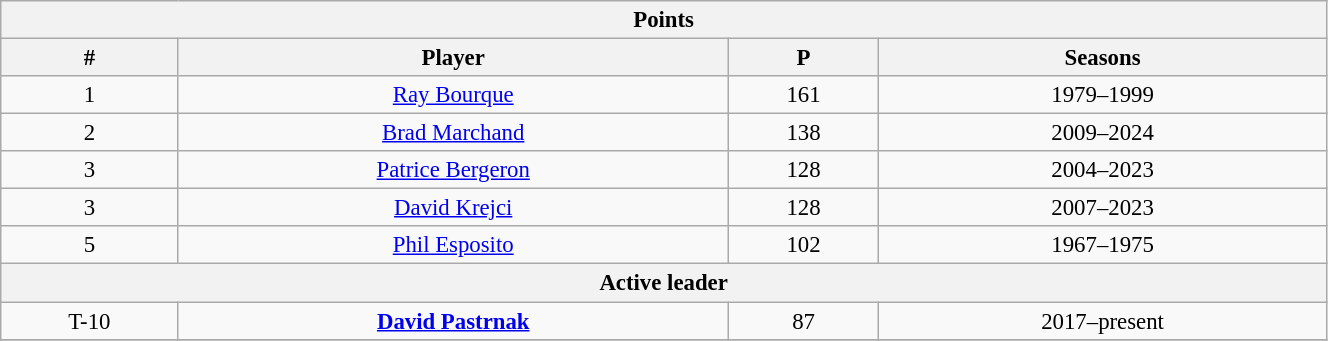<table class="wikitable" style="text-align: center; font-size: 95%" width="70%">
<tr>
<th colspan="4">Points</th>
</tr>
<tr>
<th>#</th>
<th>Player</th>
<th>P</th>
<th>Seasons</th>
</tr>
<tr>
<td>1</td>
<td><a href='#'>Ray Bourque</a></td>
<td>161</td>
<td>1979–1999</td>
</tr>
<tr>
<td>2</td>
<td><a href='#'>Brad Marchand</a></td>
<td>138</td>
<td>2009–2024</td>
</tr>
<tr>
<td>3</td>
<td><a href='#'>Patrice Bergeron</a></td>
<td>128</td>
<td>2004–2023</td>
</tr>
<tr>
<td>3</td>
<td><a href='#'>David Krejci</a></td>
<td>128</td>
<td>2007–2023</td>
</tr>
<tr>
<td>5</td>
<td><a href='#'>Phil Esposito</a></td>
<td>102</td>
<td>1967–1975</td>
</tr>
<tr>
<th colspan="4">Active leader</th>
</tr>
<tr>
<td>T-10</td>
<td><strong><a href='#'>David Pastrnak</a></strong></td>
<td>87</td>
<td>2017–present</td>
</tr>
<tr>
</tr>
</table>
